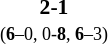<table style="width:100%;" cellspacing="1">
<tr>
<th width=25%></th>
<th width=10%></th>
<th width=25%></th>
</tr>
<tr style=font-size:90%>
<td align=right><strong></strong></td>
<td align=center><strong> 2-1 </strong><br><small>(<strong>6</strong>–0, 0-<strong>8</strong>, <strong>6</strong>–3)</small></td>
<td></td>
</tr>
</table>
